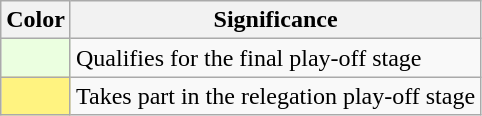<table class="wikitable">
<tr>
<th>Color</th>
<th>Significance</th>
</tr>
<tr>
<td style="background:#EBFFE0"></td>
<td>Qualifies for the final play-off stage</td>
</tr>
<tr>
<td style="background:#FFF380"></td>
<td>Takes part in the relegation play-off stage</td>
</tr>
</table>
